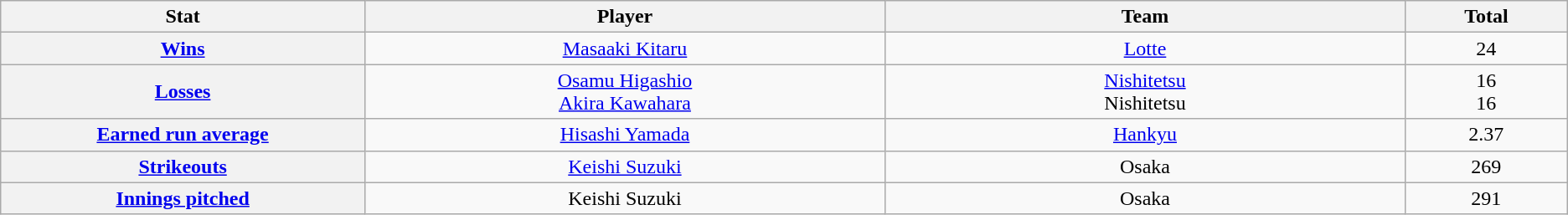<table class="wikitable" style="text-align:center;">
<tr>
<th scope="col" width="7%">Stat</th>
<th scope="col" width="10%">Player</th>
<th scope="col" width="10%">Team</th>
<th scope="col" width="3%">Total</th>
</tr>
<tr>
<th scope="row" style="text-align:center;"><a href='#'>Wins</a></th>
<td><a href='#'>Masaaki Kitaru</a></td>
<td><a href='#'>Lotte</a></td>
<td>24</td>
</tr>
<tr>
<th scope="row" style="text-align:center;"><a href='#'>Losses</a></th>
<td><a href='#'>Osamu Higashio</a><br><a href='#'>Akira Kawahara</a></td>
<td><a href='#'>Nishitetsu</a><br> Nishitetsu</td>
<td>16<br>16</td>
</tr>
<tr>
<th scope="row" style="text-align:center;"><a href='#'>Earned run average</a></th>
<td><a href='#'>Hisashi Yamada</a></td>
<td><a href='#'>Hankyu</a></td>
<td>2.37</td>
</tr>
<tr>
<th scope="row" style="text-align:center;"><a href='#'>Strikeouts</a></th>
<td><a href='#'>Keishi Suzuki</a></td>
<td>Osaka</td>
<td>269</td>
</tr>
<tr>
<th scope="row" style="text-align:center;"><a href='#'>Innings pitched</a></th>
<td>Keishi Suzuki</td>
<td>Osaka</td>
<td>291</td>
</tr>
</table>
